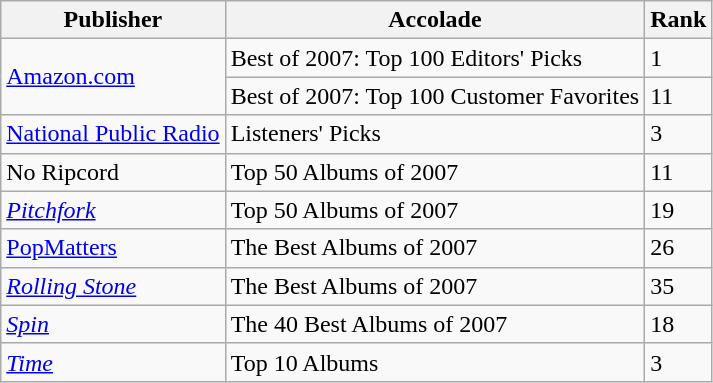<table class="wikitable">
<tr>
<th>Publisher</th>
<th>Accolade</th>
<th>Rank</th>
</tr>
<tr>
<td rowspan=2><a href='#'>Amazon.com</a></td>
<td>Best of 2007: Top 100 Editors' Picks</td>
<td>1</td>
</tr>
<tr>
<td>Best of 2007: Top 100 Customer Favorites</td>
<td>11</td>
</tr>
<tr>
<td><a href='#'>National Public Radio</a></td>
<td>Listeners' Picks</td>
<td>3</td>
</tr>
<tr>
<td>No Ripcord</td>
<td>Top 50 Albums of 2007</td>
<td>11</td>
</tr>
<tr>
<td><em><a href='#'>Pitchfork</a></em></td>
<td>Top 50 Albums of 2007</td>
<td>19</td>
</tr>
<tr>
<td><a href='#'>PopMatters</a></td>
<td>The Best Albums of 2007</td>
<td>26</td>
</tr>
<tr>
<td><em><a href='#'>Rolling Stone</a></em></td>
<td>The Best Albums of 2007</td>
<td>35</td>
</tr>
<tr>
<td><em><a href='#'>Spin</a></em></td>
<td>The 40 Best Albums of 2007</td>
<td>18</td>
</tr>
<tr>
<td><em><a href='#'>Time</a></em></td>
<td>Top 10 Albums</td>
<td>3</td>
</tr>
</table>
